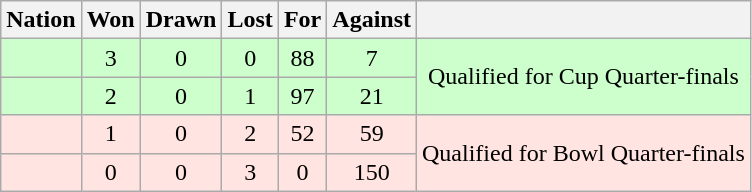<table class="wikitable" style="text-align: center;">
<tr>
<th>Nation</th>
<th>Won</th>
<th>Drawn</th>
<th>Lost</th>
<th>For</th>
<th>Against</th>
<th></th>
</tr>
<tr bgcolor="#ccffcc">
<td align="left"></td>
<td>3</td>
<td>0</td>
<td>0</td>
<td>88</td>
<td>7</td>
<td rowspan="2">Qualified for Cup Quarter-finals</td>
</tr>
<tr bgcolor="#ccffcc">
<td align="left"></td>
<td>2</td>
<td>0</td>
<td>1</td>
<td>97</td>
<td>21</td>
</tr>
<tr bgcolor="FFE4E1">
<td align="left"></td>
<td>1</td>
<td>0</td>
<td>2</td>
<td>52</td>
<td>59</td>
<td rowspan="2">Qualified for Bowl Quarter-finals</td>
</tr>
<tr bgcolor="FFE4E1">
<td align="left"></td>
<td>0</td>
<td>0</td>
<td>3</td>
<td>0</td>
<td>150</td>
</tr>
</table>
